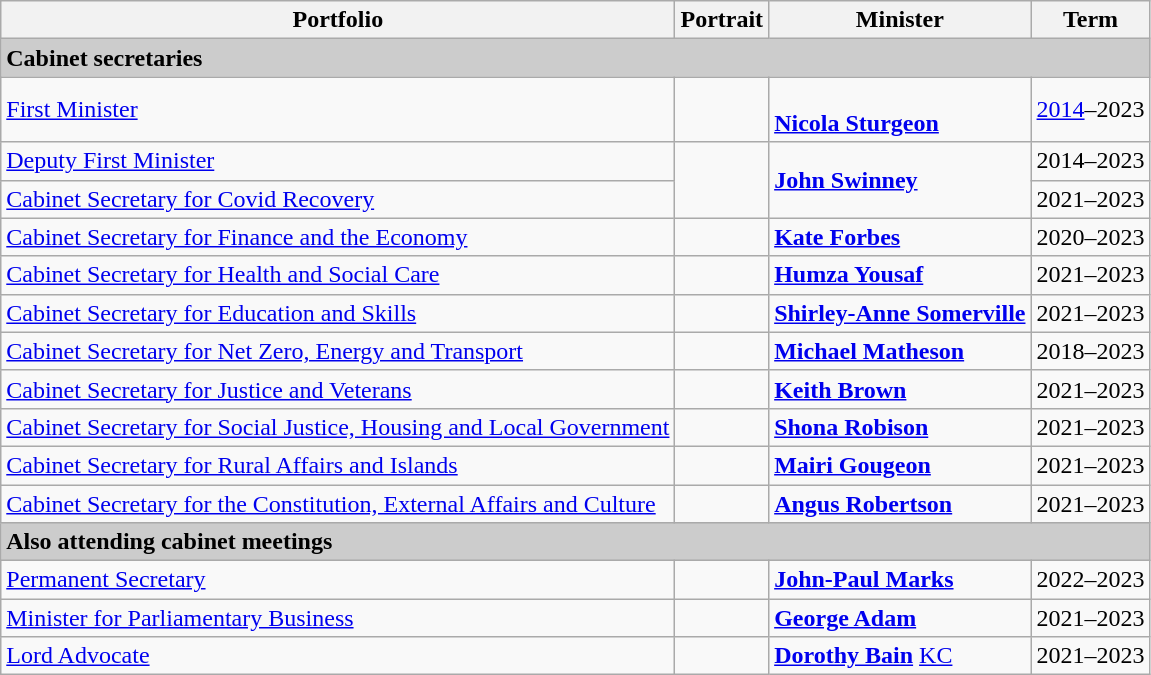<table class="wikitable">
<tr>
<th>Portfolio</th>
<th>Portrait</th>
<th>Minister</th>
<th>Term</th>
</tr>
<tr>
<td colspan="4" style="background:#ccc;"><strong>Cabinet secretaries</strong></td>
</tr>
<tr>
<td><a href='#'>First Minister</a></td>
<td></td>
<td><br><strong><a href='#'>Nicola Sturgeon</a></strong> </td>
<td><a href='#'>2014</a>–2023</td>
</tr>
<tr>
<td><a href='#'>Deputy First Minister</a></td>
<td rowspan="2"></td>
<td rowspan="2"><strong><a href='#'>John Swinney</a></strong> </td>
<td>2014–2023</td>
</tr>
<tr>
<td><a href='#'>Cabinet Secretary for Covid Recovery</a></td>
<td>2021–2023</td>
</tr>
<tr>
<td><a href='#'>Cabinet Secretary for Finance and the Economy</a></td>
<td></td>
<td><strong><a href='#'>Kate Forbes</a></strong> </td>
<td>2020–2023</td>
</tr>
<tr>
<td><a href='#'>Cabinet Secretary for Health and Social Care</a></td>
<td></td>
<td><strong><a href='#'>Humza Yousaf</a></strong> </td>
<td>2021–2023</td>
</tr>
<tr>
<td><a href='#'>Cabinet Secretary for Education and Skills</a></td>
<td></td>
<td><strong><a href='#'>Shirley-Anne Somerville</a></strong> </td>
<td>2021–2023</td>
</tr>
<tr>
<td><a href='#'>Cabinet Secretary for Net Zero, Energy and Transport</a></td>
<td></td>
<td><strong><a href='#'>Michael Matheson</a></strong> </td>
<td>2018–2023</td>
</tr>
<tr>
<td><a href='#'>Cabinet Secretary for Justice and Veterans</a></td>
<td></td>
<td><strong><a href='#'>Keith Brown</a></strong>  </td>
<td>2021–2023</td>
</tr>
<tr>
<td><a href='#'>Cabinet Secretary for Social Justice, Housing and Local Government</a></td>
<td></td>
<td><strong><a href='#'>Shona Robison</a></strong> </td>
<td>2021–2023</td>
</tr>
<tr>
<td><a href='#'>Cabinet Secretary for Rural Affairs and Islands</a></td>
<td></td>
<td><strong><a href='#'>Mairi Gougeon</a></strong> </td>
<td>2021–2023</td>
</tr>
<tr>
<td><a href='#'>Cabinet Secretary for the Constitution, External Affairs and Culture</a></td>
<td></td>
<td> <strong><a href='#'>Angus Robertson</a></strong> </td>
<td>2021–2023</td>
</tr>
<tr>
<td colspan="4" style="background:#ccc;"><strong>Also attending cabinet meetings</strong></td>
</tr>
<tr>
<td><a href='#'>Permanent Secretary</a></td>
<td></td>
<td><strong><a href='#'>John-Paul Marks</a></strong></td>
<td>2022–2023</td>
</tr>
<tr>
<td><a href='#'>Minister for Parliamentary Business</a></td>
<td></td>
<td><strong><a href='#'>George Adam</a></strong> </td>
<td>2021–2023</td>
</tr>
<tr>
<td><a href='#'>Lord Advocate</a></td>
<td></td>
<td> <strong><a href='#'>Dorothy Bain</a></strong> <a href='#'>KC</a></td>
<td>2021–2023</td>
</tr>
</table>
